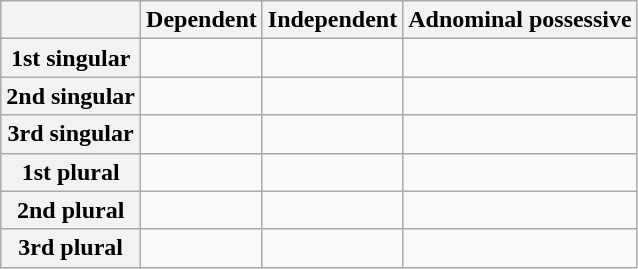<table class="wikitable">
<tr>
<th></th>
<th>Dependent</th>
<th>Independent</th>
<th>Adnominal possessive</th>
</tr>
<tr>
<th>1st singular</th>
<td></td>
<td></td>
<td></td>
</tr>
<tr>
<th>2nd singular</th>
<td></td>
<td></td>
<td></td>
</tr>
<tr>
<th>3rd singular</th>
<td></td>
<td></td>
<td></td>
</tr>
<tr>
<th>1st plural</th>
<td></td>
<td></td>
<td></td>
</tr>
<tr>
<th>2nd plural</th>
<td></td>
<td></td>
<td></td>
</tr>
<tr>
<th>3rd plural</th>
<td></td>
<td></td>
<td></td>
</tr>
</table>
